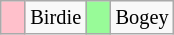<table class="wikitable" span = 50 style="font-size:85%">
<tr>
<td style="background: Pink;" width=10></td>
<td>Birdie</td>
<td style="background: PaleGreen;" width=10></td>
<td>Bogey</td>
</tr>
</table>
